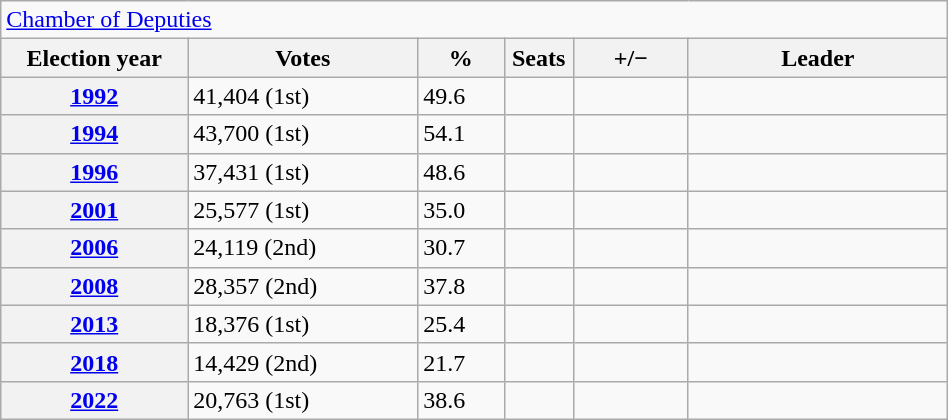<table class=wikitable style="width:50%; border:1px #AAAAFF solid">
<tr>
<td colspan=6><a href='#'>Chamber of Deputies</a></td>
</tr>
<tr>
<th width=13%>Election year</th>
<th width=16%>Votes</th>
<th width=6%>%</th>
<th width=1%>Seats</th>
<th width=8%>+/−</th>
<th width=18%>Leader</th>
</tr>
<tr>
<th><a href='#'>1992</a></th>
<td>41,404 (1st)</td>
<td>49.6</td>
<td></td>
<td></td>
<td></td>
</tr>
<tr>
<th><a href='#'>1994</a></th>
<td>43,700 (1st)</td>
<td>54.1</td>
<td></td>
<td></td>
<td></td>
</tr>
<tr>
<th><a href='#'>1996</a></th>
<td>37,431 (1st)</td>
<td>48.6</td>
<td></td>
<td></td>
<td></td>
</tr>
<tr>
<th><a href='#'>2001</a></th>
<td>25,577 (1st)</td>
<td>35.0</td>
<td></td>
<td></td>
<td></td>
</tr>
<tr>
<th><a href='#'>2006</a></th>
<td>24,119 (2nd)</td>
<td>30.7</td>
<td></td>
<td></td>
<td></td>
</tr>
<tr>
<th><a href='#'>2008</a></th>
<td>28,357 (2nd)</td>
<td>37.8</td>
<td></td>
<td></td>
<td></td>
</tr>
<tr>
<th><a href='#'>2013</a></th>
<td>18,376 (1st)</td>
<td>25.4</td>
<td></td>
<td></td>
<td></td>
</tr>
<tr>
<th><a href='#'>2018</a></th>
<td>14,429	(2nd)</td>
<td>21.7</td>
<td></td>
<td></td>
<td></td>
</tr>
<tr>
<th><a href='#'>2022</a></th>
<td>20,763	(1st)</td>
<td>38.6</td>
<td></td>
<td></td>
<td></td>
</tr>
</table>
